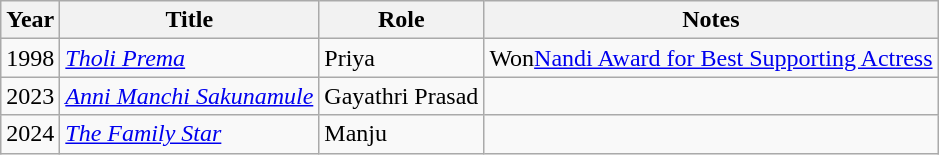<table class="wikitable sortable">
<tr>
<th>Year</th>
<th>Title</th>
<th>Role</th>
<th>Notes</th>
</tr>
<tr>
<td>1998</td>
<td><em><a href='#'>Tholi Prema</a></em></td>
<td>Priya</td>
<td>Won<a href='#'>Nandi Award for Best Supporting Actress</a></td>
</tr>
<tr>
<td>2023</td>
<td><em><a href='#'>Anni Manchi Sakunamule</a></em></td>
<td>Gayathri Prasad</td>
<td></td>
</tr>
<tr>
<td>2024</td>
<td><em><a href='#'>The Family Star</a></em></td>
<td>Manju</td>
<td></td>
</tr>
</table>
